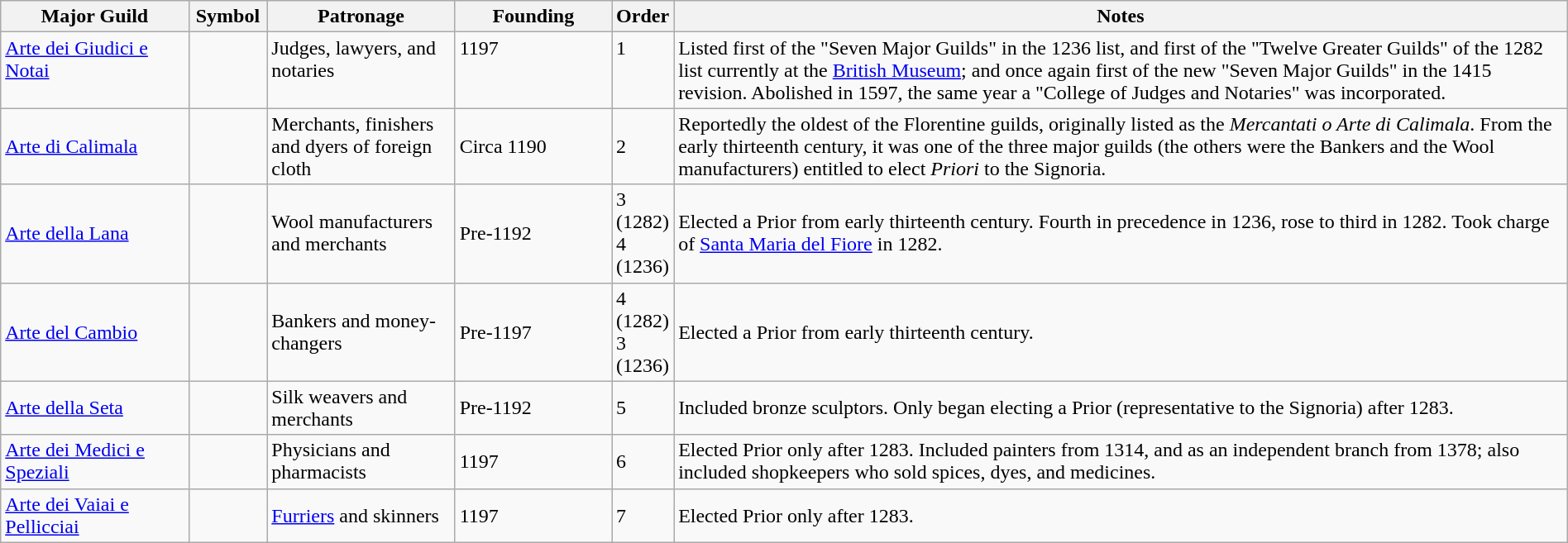<table class="wikitable sortable" style="width:100%">
<tr>
<th width="12%">Major Guild</th>
<th width="5%">Symbol</th>
<th width="12%">Patronage</th>
<th width="10%">Founding</th>
<th width="2%">Order</th>
<th width="*">Notes</th>
</tr>
<tr valign="top">
<td><a href='#'>Arte dei Giudici e Notai</a></td>
<td></td>
<td>Judges, lawyers, and notaries</td>
<td>1197</td>
<td>1</td>
<td>Listed first of the "Seven Major Guilds" in the 1236 list, and first of the "Twelve Greater Guilds" of the 1282 list currently at the <a href='#'>British Museum</a>; and once again first of the new "Seven Major Guilds" in the 1415 revision. Abolished in 1597, the same year a "College of Judges and Notaries" was incorporated.</td>
</tr>
<tr>
<td><a href='#'>Arte di Calimala</a></td>
<td></td>
<td>Merchants, finishers and dyers of foreign cloth</td>
<td>Circa 1190</td>
<td>2</td>
<td>Reportedly the oldest of the Florentine guilds, originally listed as the <em>Mercantati o Arte di Calimala</em>. From the early thirteenth century, it was one of the three major guilds (the others were the Bankers and the Wool manufacturers) entitled to elect <em>Priori</em> to the Signoria.</td>
</tr>
<tr>
<td><a href='#'>Arte della Lana</a></td>
<td></td>
<td>Wool manufacturers and merchants</td>
<td>Pre-1192</td>
<td>3 (1282) <br> 4 (1236)</td>
<td>Elected a Prior from early thirteenth century. Fourth in precedence in 1236, rose to third in 1282. Took charge of <a href='#'>Santa Maria del Fiore</a> in 1282.</td>
</tr>
<tr>
<td><a href='#'>Arte del Cambio</a></td>
<td></td>
<td>Bankers and money-changers</td>
<td>Pre-1197</td>
<td>4 (1282) <br> 3 (1236)</td>
<td>Elected a Prior from early thirteenth century.</td>
</tr>
<tr>
<td><a href='#'>Arte della Seta</a></td>
<td></td>
<td>Silk weavers and merchants</td>
<td>Pre-1192</td>
<td>5</td>
<td>Included bronze sculptors. Only began electing a Prior (representative to the Signoria) after 1283.</td>
</tr>
<tr>
<td><a href='#'>Arte dei Medici e Speziali</a></td>
<td></td>
<td>Physicians and pharmacists</td>
<td>1197</td>
<td>6</td>
<td>Elected Prior only after 1283. Included painters from 1314, and as an independent branch from 1378; also included shopkeepers who sold spices, dyes, and medicines.</td>
</tr>
<tr>
<td><a href='#'>Arte dei Vaiai e Pellicciai</a></td>
<td></td>
<td><a href='#'>Furriers</a> and skinners</td>
<td>1197</td>
<td>7</td>
<td>Elected Prior only after 1283.</td>
</tr>
</table>
